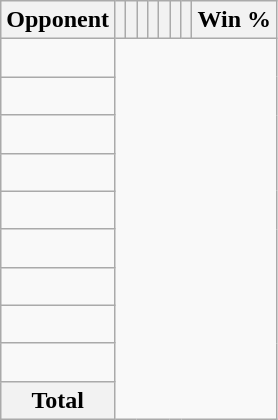<table class="wikitable sortable collapsible collapsed" style="text-align: center;">
<tr>
<th>Opponent</th>
<th></th>
<th></th>
<th></th>
<th></th>
<th></th>
<th></th>
<th></th>
<th>Win %</th>
</tr>
<tr>
<td align="left"><br></td>
</tr>
<tr>
<td align="left"><br></td>
</tr>
<tr>
<td align="left"><br></td>
</tr>
<tr>
<td align="left"><br></td>
</tr>
<tr>
<td align="left"><br></td>
</tr>
<tr>
<td align="left"><br></td>
</tr>
<tr>
<td align="left"><br></td>
</tr>
<tr>
<td align="left"><br></td>
</tr>
<tr>
<td align="left"><br></td>
</tr>
<tr class="sortbottom">
<th>Total<br></th>
</tr>
</table>
